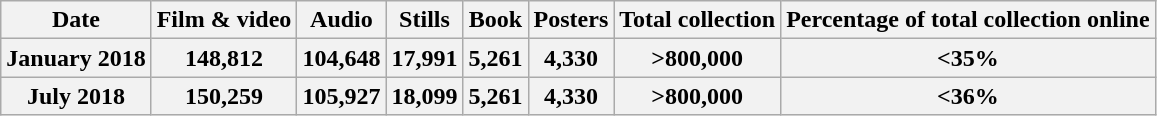<table class="wikitable">
<tr>
<th>Date</th>
<th>Film & video</th>
<th>Audio</th>
<th>Stills</th>
<th>Book</th>
<th>Posters</th>
<th>Total collection</th>
<th>Percentage of total collection online</th>
</tr>
<tr>
<th>January 2018</th>
<th>148,812</th>
<th>104,648</th>
<th>17,991</th>
<th>5,261</th>
<th>4,330</th>
<th>>800,000</th>
<th><35%</th>
</tr>
<tr>
<th>July 2018</th>
<th>150,259</th>
<th>105,927</th>
<th>18,099</th>
<th>5,261</th>
<th>4,330</th>
<th>>800,000</th>
<th><36%</th>
</tr>
</table>
